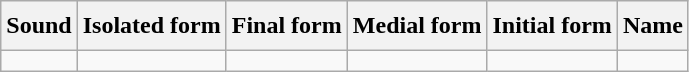<table class="wikitable" style="line-height:1.6;text-align:center">
<tr>
<th>Sound</th>
<th>Isolated form</th>
<th>Final form</th>
<th>Medial form</th>
<th>Initial form</th>
<th>Name</th>
</tr>
<tr>
<td style="font-size: 1.25em;"></td>
<td style="font-size: 2em;"></td>
<td style="font-size: 2em;"></td>
<td style="font-size: 2em;"></td>
<td style="font-size: 2em;"></td>
<td><em></em></td>
</tr>
</table>
